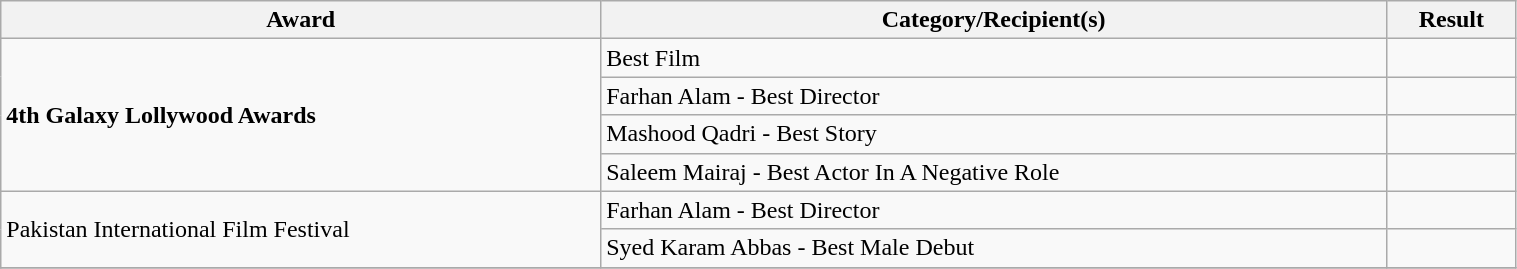<table class="wikitable" style="width:80%;">
<tr>
<th>Award</th>
<th>Category/Recipient(s)</th>
<th>Result</th>
</tr>
<tr>
<td rowspan="4"><strong>4th Galaxy Lollywood  Awards</strong></td>
<td>Best Film</td>
<td></td>
</tr>
<tr>
<td>Farhan Alam - Best  Director</td>
<td></td>
</tr>
<tr>
<td>Mashood Qadri - Best Story</td>
<td></td>
</tr>
<tr>
<td>Saleem Mairaj - Best Actor In A Negative Role</td>
<td></td>
</tr>
<tr>
<td rowspan="2">Pakistan International Film Festival</td>
<td>Farhan Alam - Best  Director</td>
<td></td>
</tr>
<tr>
<td>Syed Karam Abbas - Best Male Debut</td>
<td></td>
</tr>
<tr>
</tr>
</table>
